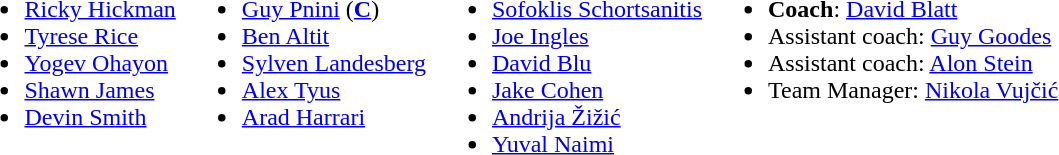<table>
<tr valign="top">
<td><br><ul><li>  <a href='#'>Ricky Hickman</a></li><li>  <a href='#'>Tyrese Rice</a></li><li> <a href='#'>Yogev Ohayon</a></li><li>  <a href='#'>Shawn James</a></li><li> <a href='#'>Devin Smith</a></li></ul></td>
<td><br><ul><li> <a href='#'>Guy Pnini</a> (<strong><a href='#'>C</a></strong>)</li><li> <a href='#'>Ben Altit</a></li><li>  <a href='#'>Sylven Landesberg</a></li><li>  <a href='#'>Alex Tyus</a></li><li> <a href='#'>Arad Harrari</a></li></ul></td>
<td><br><ul><li> <a href='#'>Sofoklis Schortsanitis</a></li><li> <a href='#'>Joe Ingles</a></li><li>  <a href='#'>David Blu</a></li><li>  <a href='#'>Jake Cohen</a></li><li> <a href='#'>Andrija Žižić</a></li><li> <a href='#'>Yuval Naimi</a></li></ul></td>
<td><br><ul><li><strong>Coach</strong>:   <a href='#'>David Blatt</a></li><li>Assistant coach:  <a href='#'>Guy Goodes</a></li><li>Assistant coach:  <a href='#'>Alon Stein</a></li><li>Team Manager:  <a href='#'>Nikola Vujčić</a></li></ul></td>
</tr>
</table>
